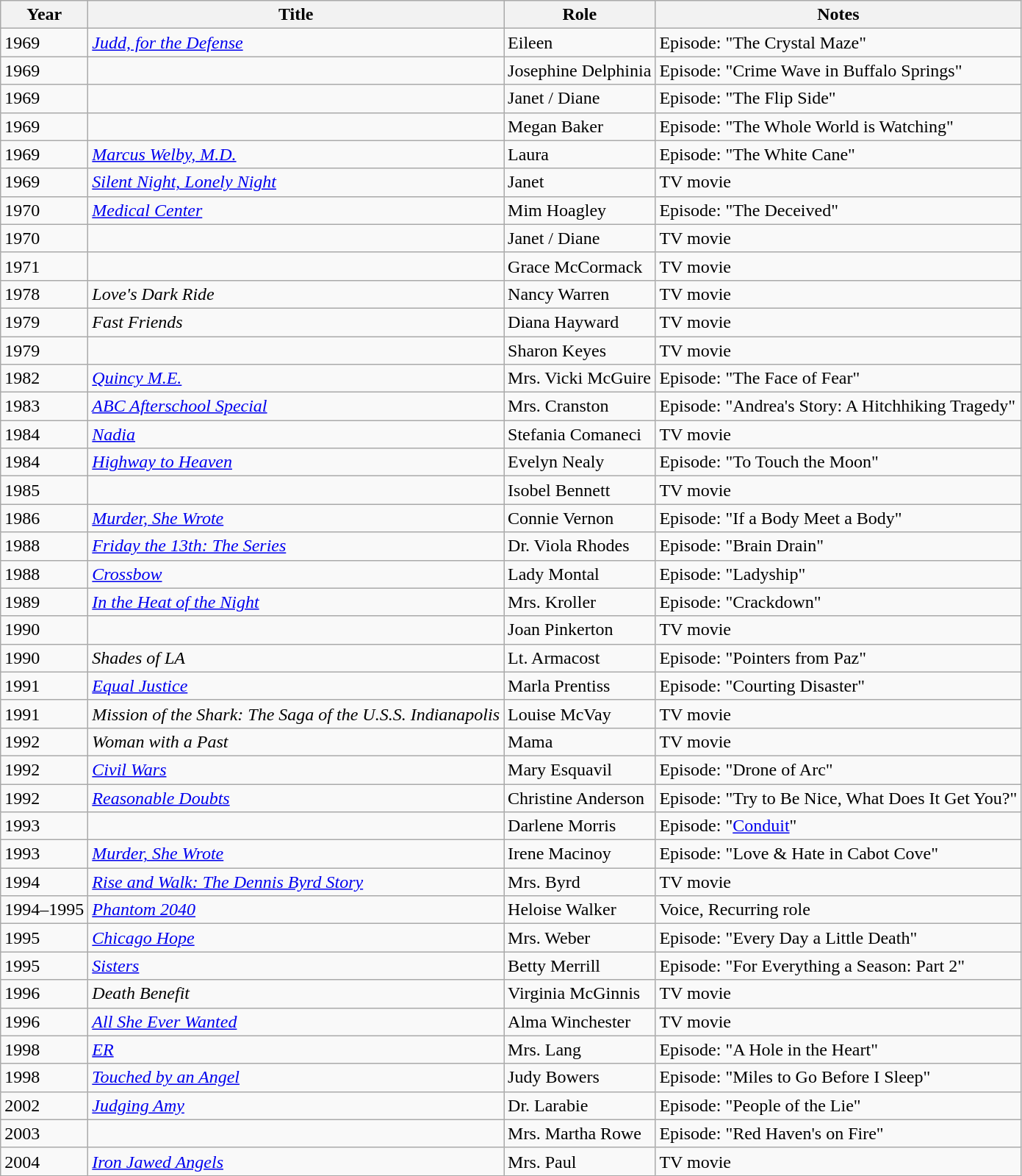<table class="wikitable sortable">
<tr>
<th>Year</th>
<th>Title</th>
<th>Role</th>
<th class="unsortable">Notes</th>
</tr>
<tr>
<td>1969</td>
<td><em><a href='#'>Judd, for the Defense</a></em></td>
<td>Eileen</td>
<td>Episode: "The Crystal Maze"</td>
</tr>
<tr>
<td>1969</td>
<td><em></em></td>
<td>Josephine Delphinia</td>
<td>Episode: "Crime Wave in Buffalo Springs"</td>
</tr>
<tr>
<td>1969</td>
<td><em></em></td>
<td>Janet / Diane</td>
<td>Episode: "The Flip Side"</td>
</tr>
<tr>
<td>1969</td>
<td><em></em></td>
<td>Megan Baker</td>
<td>Episode: "The Whole World is Watching"</td>
</tr>
<tr>
<td>1969</td>
<td><em><a href='#'>Marcus Welby, M.D.</a></em></td>
<td>Laura</td>
<td>Episode: "The White Cane"</td>
</tr>
<tr>
<td>1969</td>
<td><em><a href='#'>Silent Night, Lonely Night</a></em></td>
<td>Janet</td>
<td>TV movie</td>
</tr>
<tr>
<td>1970</td>
<td><em><a href='#'>Medical Center</a></em></td>
<td>Mim Hoagley</td>
<td>Episode: "The Deceived"</td>
</tr>
<tr>
<td>1970</td>
<td><em></em></td>
<td>Janet / Diane</td>
<td>TV movie</td>
</tr>
<tr>
<td>1971</td>
<td><em></em></td>
<td>Grace McCormack</td>
<td>TV movie</td>
</tr>
<tr>
<td>1978</td>
<td><em>Love's Dark Ride</em></td>
<td>Nancy Warren</td>
<td>TV movie</td>
</tr>
<tr>
<td>1979</td>
<td><em>Fast Friends</em></td>
<td>Diana Hayward</td>
<td>TV movie</td>
</tr>
<tr>
<td>1979</td>
<td><em></em></td>
<td>Sharon Keyes</td>
<td>TV movie</td>
</tr>
<tr>
<td>1982</td>
<td><em><a href='#'>Quincy M.E.</a></em></td>
<td>Mrs. Vicki McGuire</td>
<td>Episode: "The Face of Fear"</td>
</tr>
<tr>
<td>1983</td>
<td><em><a href='#'>ABC Afterschool Special</a></em></td>
<td>Mrs. Cranston</td>
<td>Episode: "Andrea's Story: A Hitchhiking Tragedy"</td>
</tr>
<tr>
<td>1984</td>
<td><em><a href='#'>Nadia</a></em></td>
<td>Stefania Comaneci</td>
<td>TV movie</td>
</tr>
<tr>
<td>1984</td>
<td><em><a href='#'>Highway to Heaven</a></em></td>
<td>Evelyn Nealy</td>
<td>Episode: "To Touch the Moon"</td>
</tr>
<tr>
<td>1985</td>
<td><em></em></td>
<td>Isobel Bennett</td>
<td>TV movie</td>
</tr>
<tr>
<td>1986</td>
<td><em><a href='#'>Murder, She Wrote</a></em></td>
<td>Connie Vernon</td>
<td>Episode: "If a Body Meet a Body"</td>
</tr>
<tr>
<td>1988</td>
<td><em><a href='#'>Friday the 13th: The Series</a></em></td>
<td>Dr. Viola Rhodes</td>
<td>Episode: "Brain Drain"</td>
</tr>
<tr>
<td>1988</td>
<td><em><a href='#'>Crossbow</a></em></td>
<td>Lady Montal</td>
<td>Episode: "Ladyship"</td>
</tr>
<tr>
<td>1989</td>
<td><em><a href='#'>In the Heat of the Night</a></em></td>
<td>Mrs. Kroller</td>
<td>Episode: "Crackdown"</td>
</tr>
<tr>
<td>1990</td>
<td><em></em></td>
<td>Joan Pinkerton</td>
<td>TV movie</td>
</tr>
<tr>
<td>1990</td>
<td><em>Shades of LA</em></td>
<td>Lt. Armacost</td>
<td>Episode: "Pointers from Paz"</td>
</tr>
<tr>
<td>1991</td>
<td><em><a href='#'>Equal Justice</a></em></td>
<td>Marla Prentiss</td>
<td>Episode: "Courting Disaster"</td>
</tr>
<tr>
<td>1991</td>
<td><em>Mission of the Shark: The Saga of the U.S.S. Indianapolis</em></td>
<td>Louise McVay</td>
<td>TV movie</td>
</tr>
<tr>
<td>1992</td>
<td><em>Woman with a Past</em></td>
<td>Mama</td>
<td>TV movie</td>
</tr>
<tr>
<td>1992</td>
<td><em><a href='#'>Civil Wars</a></em></td>
<td>Mary Esquavil</td>
<td>Episode: "Drone of Arc"</td>
</tr>
<tr>
<td>1992</td>
<td><em><a href='#'>Reasonable Doubts</a></em></td>
<td>Christine Anderson</td>
<td>Episode: "Try to Be Nice, What Does It Get You?"</td>
</tr>
<tr>
<td>1993</td>
<td><em></em></td>
<td>Darlene Morris</td>
<td>Episode: "<a href='#'>Conduit</a>"</td>
</tr>
<tr>
<td>1993</td>
<td><em><a href='#'>Murder, She Wrote</a></em></td>
<td>Irene Macinoy</td>
<td>Episode: "Love & Hate in Cabot Cove"</td>
</tr>
<tr>
<td>1994</td>
<td><em><a href='#'>Rise and Walk: The Dennis Byrd Story</a></em></td>
<td>Mrs. Byrd</td>
<td>TV movie</td>
</tr>
<tr>
<td>1994–1995</td>
<td><em><a href='#'>Phantom 2040</a></em></td>
<td>Heloise Walker</td>
<td>Voice, Recurring role</td>
</tr>
<tr>
<td>1995</td>
<td><em><a href='#'>Chicago Hope</a></em></td>
<td>Mrs. Weber</td>
<td>Episode: "Every Day a Little Death"</td>
</tr>
<tr>
<td>1995</td>
<td><em><a href='#'>Sisters</a></em></td>
<td>Betty Merrill</td>
<td>Episode: "For Everything a Season: Part 2"</td>
</tr>
<tr>
<td>1996</td>
<td><em>Death Benefit</em></td>
<td>Virginia McGinnis</td>
<td>TV movie</td>
</tr>
<tr>
<td>1996</td>
<td><em><a href='#'>All She Ever Wanted</a></em></td>
<td>Alma Winchester</td>
<td>TV movie</td>
</tr>
<tr>
<td>1998</td>
<td><em><a href='#'>ER</a></em></td>
<td>Mrs. Lang</td>
<td>Episode: "A Hole in the Heart"</td>
</tr>
<tr>
<td>1998</td>
<td><em><a href='#'>Touched by an Angel</a></em></td>
<td>Judy Bowers</td>
<td>Episode: "Miles to Go Before I Sleep"</td>
</tr>
<tr>
<td>2002</td>
<td><em><a href='#'>Judging Amy</a></em></td>
<td>Dr. Larabie</td>
<td>Episode: "People of the Lie"</td>
</tr>
<tr>
<td>2003</td>
<td><em></em></td>
<td>Mrs. Martha Rowe</td>
<td>Episode: "Red Haven's on Fire"</td>
</tr>
<tr>
<td>2004</td>
<td><em><a href='#'>Iron Jawed Angels</a></em></td>
<td>Mrs. Paul</td>
<td>TV movie</td>
</tr>
</table>
